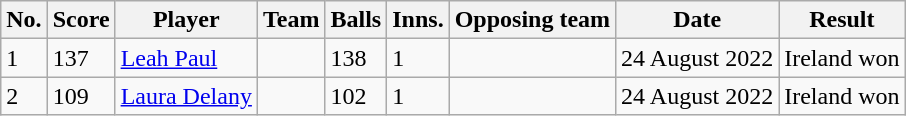<table class="wikitable sortable">
<tr>
<th>No.</th>
<th>Score</th>
<th>Player</th>
<th>Team</th>
<th>Balls</th>
<th>Inns.</th>
<th>Opposing team</th>
<th>Date</th>
<th>Result</th>
</tr>
<tr>
<td>1</td>
<td>137</td>
<td><a href='#'>Leah Paul</a></td>
<td></td>
<td>138</td>
<td>1</td>
<td></td>
<td>24 August 2022</td>
<td>Ireland won</td>
</tr>
<tr>
<td>2</td>
<td>109</td>
<td><a href='#'>Laura Delany</a></td>
<td></td>
<td>102</td>
<td>1</td>
<td></td>
<td>24 August 2022</td>
<td>Ireland won</td>
</tr>
</table>
